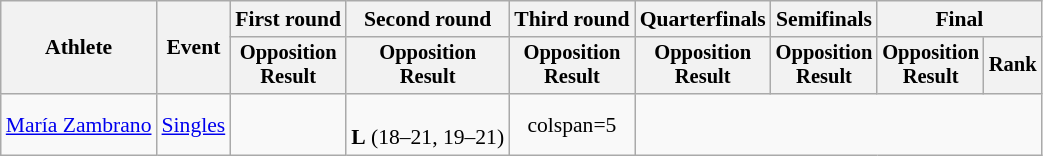<table class=wikitable style=font-size:90%;text-align:center>
<tr>
<th rowspan=2>Athlete</th>
<th rowspan=2>Event</th>
<th>First round</th>
<th>Second round</th>
<th>Third round</th>
<th>Quarterfinals</th>
<th>Semifinals</th>
<th colspan=2>Final</th>
</tr>
<tr style=font-size:95%>
<th>Opposition<br>Result</th>
<th>Opposition<br>Result</th>
<th>Opposition<br>Result</th>
<th>Opposition<br>Result</th>
<th>Opposition<br>Result</th>
<th>Opposition<br>Result</th>
<th>Rank</th>
</tr>
<tr align=center>
<td align=left><a href='#'>María Zambrano</a></td>
<td align=left rowspan=2><a href='#'>Singles</a></td>
<td></td>
<td><br><strong>L</strong> (18–21, 19–21)</td>
<td>colspan=5 </td>
</tr>
</table>
